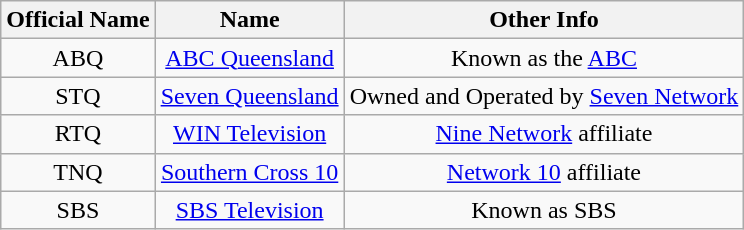<table class="wikitable" style="text-align:center;">
<tr>
<th>Official Name</th>
<th>Name</th>
<th>Other Info</th>
</tr>
<tr>
<td>ABQ</td>
<td><a href='#'>ABC Queensland</a></td>
<td>Known as the <a href='#'>ABC</a></td>
</tr>
<tr>
<td>STQ</td>
<td><a href='#'>Seven Queensland</a></td>
<td>Owned and Operated by <a href='#'>Seven Network</a></td>
</tr>
<tr>
<td>RTQ</td>
<td><a href='#'>WIN Television</a></td>
<td><a href='#'>Nine Network</a> affiliate</td>
</tr>
<tr>
<td>TNQ</td>
<td><a href='#'>Southern Cross 10</a></td>
<td><a href='#'>Network 10</a> affiliate</td>
</tr>
<tr>
<td>SBS</td>
<td><a href='#'>SBS Television</a></td>
<td>Known as SBS</td>
</tr>
</table>
